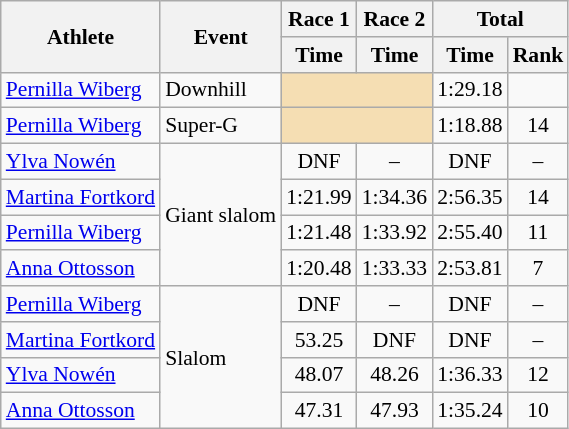<table class="wikitable" style="font-size:90%">
<tr>
<th rowspan="2">Athlete</th>
<th rowspan="2">Event</th>
<th>Race 1</th>
<th>Race 2</th>
<th colspan="2">Total</th>
</tr>
<tr>
<th>Time</th>
<th>Time</th>
<th>Time</th>
<th>Rank</th>
</tr>
<tr>
<td><a href='#'>Pernilla Wiberg</a></td>
<td>Downhill</td>
<td colspan="2" bgcolor="wheat"></td>
<td align="center">1:29.18</td>
<td align="center"></td>
</tr>
<tr>
<td><a href='#'>Pernilla Wiberg</a></td>
<td>Super-G</td>
<td colspan="2" bgcolor="wheat"></td>
<td align="center">1:18.88</td>
<td align="center">14</td>
</tr>
<tr>
<td><a href='#'>Ylva Nowén</a></td>
<td rowspan="4">Giant slalom</td>
<td align="center">DNF</td>
<td align="center">–</td>
<td align="center">DNF</td>
<td align="center">–</td>
</tr>
<tr>
<td><a href='#'>Martina Fortkord</a></td>
<td align="center">1:21.99</td>
<td align="center">1:34.36</td>
<td align="center">2:56.35</td>
<td align="center">14</td>
</tr>
<tr>
<td><a href='#'>Pernilla Wiberg</a></td>
<td align="center">1:21.48</td>
<td align="center">1:33.92</td>
<td align="center">2:55.40</td>
<td align="center">11</td>
</tr>
<tr>
<td><a href='#'>Anna Ottosson</a></td>
<td align="center">1:20.48</td>
<td align="center">1:33.33</td>
<td align="center">2:53.81</td>
<td align="center">7</td>
</tr>
<tr>
<td><a href='#'>Pernilla Wiberg</a></td>
<td rowspan="4">Slalom</td>
<td align="center">DNF</td>
<td align="center">–</td>
<td align="center">DNF</td>
<td align="center">–</td>
</tr>
<tr>
<td><a href='#'>Martina Fortkord</a></td>
<td align="center">53.25</td>
<td align="center">DNF</td>
<td align="center">DNF</td>
<td align="center">–</td>
</tr>
<tr>
<td><a href='#'>Ylva Nowén</a></td>
<td align="center">48.07</td>
<td align="center">48.26</td>
<td align="center">1:36.33</td>
<td align="center">12</td>
</tr>
<tr>
<td><a href='#'>Anna Ottosson</a></td>
<td align="center">47.31</td>
<td align="center">47.93</td>
<td align="center">1:35.24</td>
<td align="center">10</td>
</tr>
</table>
